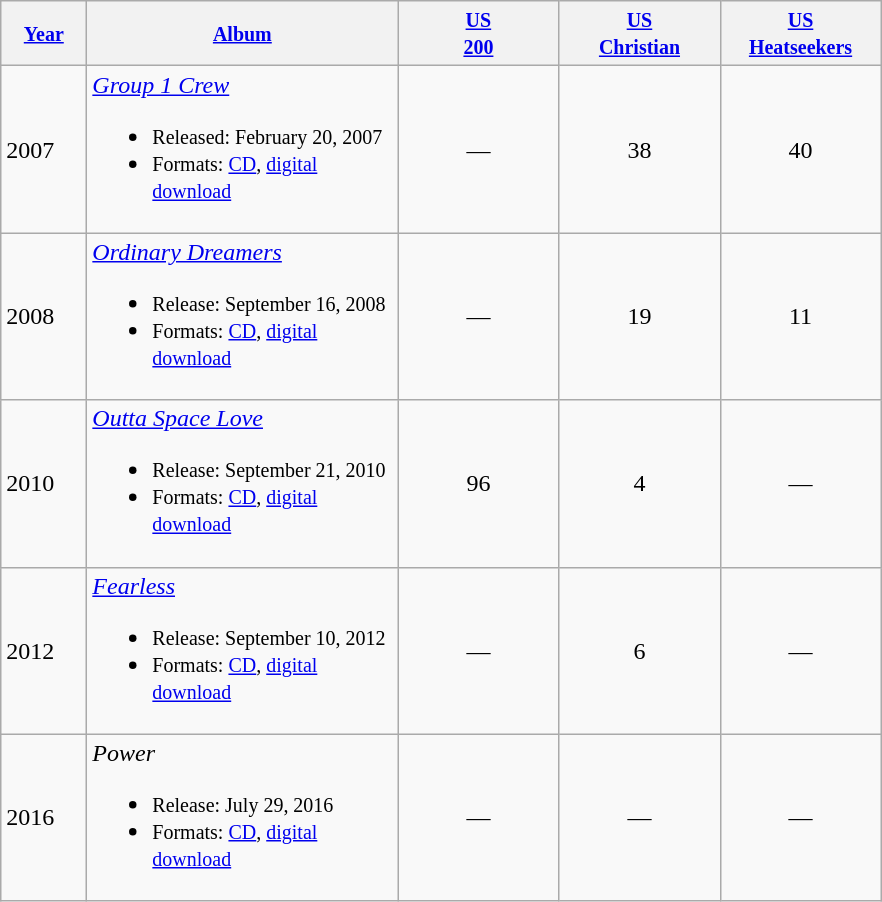<table class="wikitable">
<tr>
<th style="width:50px;"><small><a href='#'>Year</a></small></th>
<th style="width:200px;"><small><a href='#'>Album</a></small></th>
<th style="width:100px;"><small><a href='#'>US<br>200</a></small></th>
<th style="width:100px;"><small><a href='#'>US<br>Christian</a></small></th>
<th style="width:100px;"><small><a href='#'>US<br>Heatseekers</a></small></th>
</tr>
<tr>
<td>2007</td>
<td><em><a href='#'>Group 1 Crew</a></em><br><ul><li><small>Released: February 20, 2007</small></li><li><small>Formats: <a href='#'>CD</a>, <a href='#'>digital download</a></small></li></ul></td>
<td style="text-align:center;">—</td>
<td style="text-align:center;">38</td>
<td style="text-align:center;">40</td>
</tr>
<tr>
<td>2008</td>
<td><em><a href='#'>Ordinary Dreamers</a></em><br><ul><li><small>Release: September 16, 2008</small></li><li><small>Formats: <a href='#'>CD</a>, <a href='#'>digital download</a></small></li></ul></td>
<td style="text-align:center;">—</td>
<td style="text-align:center;">19</td>
<td style="text-align:center;">11</td>
</tr>
<tr>
<td>2010</td>
<td><em><a href='#'>Outta Space Love</a></em><br><ul><li><small>Release: September 21, 2010</small></li><li><small>Formats: <a href='#'>CD</a>, <a href='#'>digital download</a></small></li></ul></td>
<td style="text-align:center;">96</td>
<td style="text-align:center;">4</td>
<td style="text-align:center;">—</td>
</tr>
<tr>
<td>2012</td>
<td><em><a href='#'>Fearless</a></em><br><ul><li><small>Release: September 10, 2012</small></li><li><small>Formats: <a href='#'>CD</a>, <a href='#'>digital download</a></small></li></ul></td>
<td style="text-align:center;">—</td>
<td style="text-align:center;">6</td>
<td style="text-align:center;">—</td>
</tr>
<tr>
<td>2016</td>
<td><em>Power</em><br><ul><li><small>Release: July 29, 2016</small></li><li><small>Formats: <a href='#'>CD</a>, <a href='#'>digital download</a></small></li></ul></td>
<td style="text-align:center;">—</td>
<td style="text-align:center;">—</td>
<td style="text-align:center;">—</td>
</tr>
</table>
